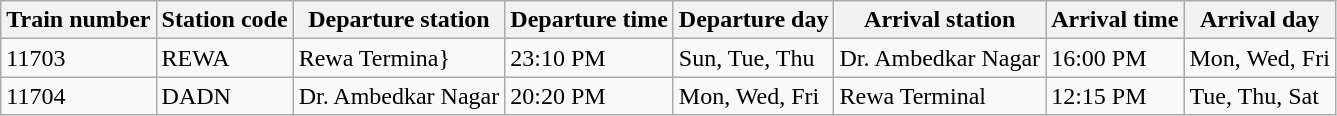<table class="wikitable">
<tr>
<th>Train number</th>
<th>Station code</th>
<th>Departure station</th>
<th>Departure time</th>
<th>Departure day</th>
<th>Arrival station</th>
<th>Arrival time</th>
<th>Arrival day</th>
</tr>
<tr>
<td>11703</td>
<td>REWA</td>
<td>Rewa Termina}</td>
<td>23:10 PM</td>
<td>Sun, Tue, Thu</td>
<td>Dr. Ambedkar Nagar</td>
<td>16:00 PM</td>
<td>Mon, Wed, Fri</td>
</tr>
<tr>
<td>11704</td>
<td>DADN</td>
<td>Dr. Ambedkar Nagar</td>
<td>20:20 PM</td>
<td>Mon, Wed, Fri</td>
<td>Rewa Terminal</td>
<td>12:15 PM</td>
<td>Tue, Thu, Sat</td>
</tr>
</table>
